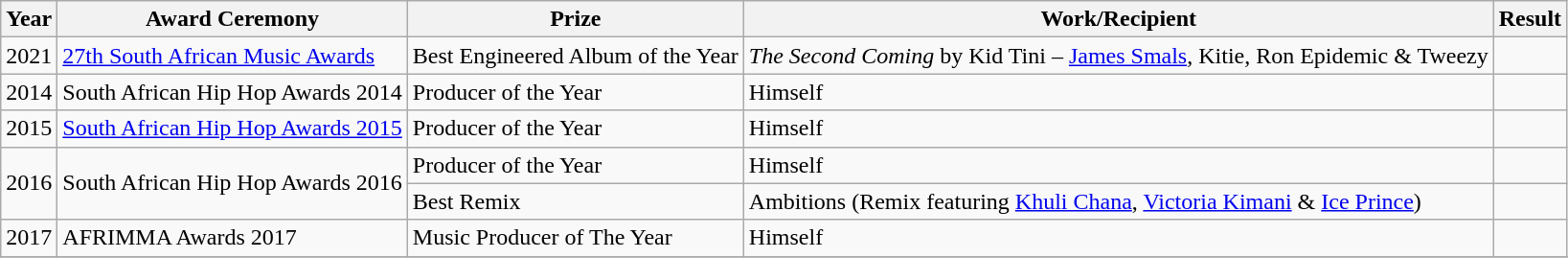<table class="wikitable">
<tr>
<th>Year</th>
<th>Award Ceremony</th>
<th>Prize</th>
<th>Work/Recipient</th>
<th>Result</th>
</tr>
<tr>
<td><div>2021</div></td>
<td><a href='#'>27th South African Music Awards</a></td>
<td>Best Engineered Album of the Year</td>
<td><em>The Second Coming</em> by Kid Tini – <a href='#'>James Smals</a>, Kitie, Ron Epidemic & Tweezy</td>
<td></td>
</tr>
<tr>
<td><div>2014</div></td>
<td>South African Hip Hop Awards 2014</td>
<td>Producer of the Year</td>
<td>Himself</td>
<td></td>
</tr>
<tr>
<td><div>2015</div></td>
<td><a href='#'>South African Hip Hop Awards 2015</a></td>
<td>Producer of the Year</td>
<td>Himself</td>
<td></td>
</tr>
<tr>
<td rowspan="2"><div>2016</div></td>
<td rowspan="2">South African Hip Hop Awards 2016</td>
<td>Producer of the Year</td>
<td>Himself</td>
<td></td>
</tr>
<tr>
<td>Best Remix</td>
<td>Ambitions (Remix featuring <a href='#'>Khuli Chana</a>, <a href='#'>Victoria Kimani</a> & <a href='#'>Ice Prince</a>)</td>
<td></td>
</tr>
<tr>
<td><div>2017</div></td>
<td>AFRIMMA Awards 2017</td>
<td>Music Producer of The Year</td>
<td>Himself</td>
<td></td>
</tr>
<tr>
</tr>
</table>
